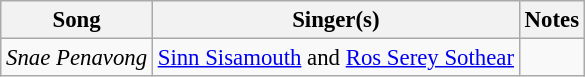<table class="wikitable" style="font-size:95%;">
<tr>
<th>Song</th>
<th>Singer(s)</th>
<th>Notes</th>
</tr>
<tr>
<td><em>Snae Penavong</em></td>
<td><a href='#'>Sinn Sisamouth</a> and <a href='#'>Ros Serey Sothear</a></td>
<td></td>
</tr>
</table>
